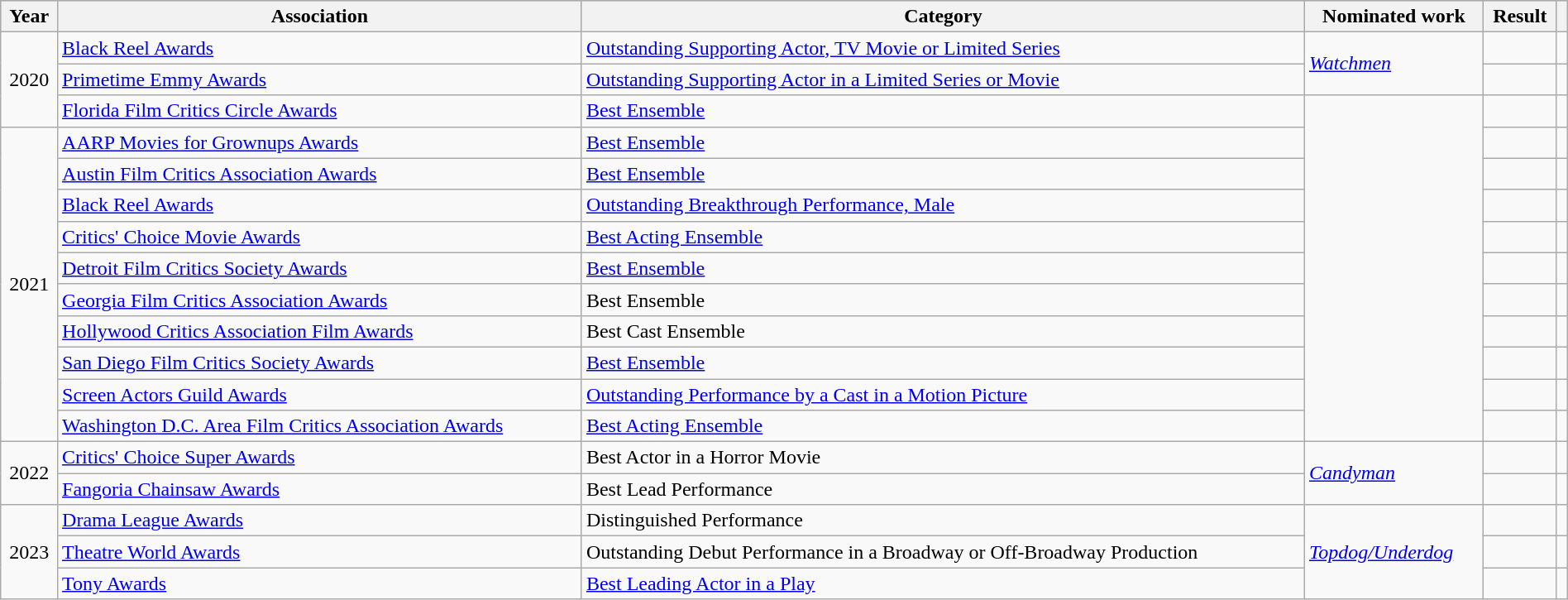<table class="wikitable plainrowheaders sortable" style="width:100%;">
<tr style="background:#ccc; text-align:center;">
<th scope="col">Year</th>
<th scope="col">Association</th>
<th scope="col">Category</th>
<th scope="col">Nominated work</th>
<th scope="col">Result</th>
<th scope="col" class="unsortable"></th>
</tr>
<tr>
<td style="text-align:center;" rowspan="3">2020</td>
<td><a href='#'>Black Reel Awards</a></td>
<td><a href='#'>Outstanding Supporting Actor, TV Movie or Limited Series</a></td>
<td rowspan="2"><em><a href='#'>Watchmen</a></em></td>
<td></td>
<td style="text-align:center;"></td>
</tr>
<tr>
<td><a href='#'>Primetime Emmy Awards</a></td>
<td><a href='#'>Outstanding Supporting Actor in a Limited Series or Movie</a></td>
<td></td>
<td style="text-align:center;"></td>
</tr>
<tr>
<td><a href='#'>Florida Film Critics Circle Awards</a></td>
<td><a href='#'>Best Ensemble</a></td>
<td rowspan="11"></td>
<td></td>
<td style="text-align:center;"></td>
</tr>
<tr>
<td style="text-align:center;" rowspan="10">2021</td>
<td><a href='#'>AARP Movies for Grownups Awards</a></td>
<td><a href='#'>Best Ensemble</a></td>
<td></td>
<td style="text-align:center;"></td>
</tr>
<tr>
<td><a href='#'>Austin Film Critics Association Awards</a></td>
<td><a href='#'>Best Ensemble</a></td>
<td></td>
<td style="text-align:center;"></td>
</tr>
<tr>
<td><a href='#'>Black Reel Awards</a></td>
<td><a href='#'>Outstanding Breakthrough Performance, Male</a></td>
<td></td>
<td style="text-align:center;"></td>
</tr>
<tr>
<td><a href='#'>Critics' Choice Movie Awards</a></td>
<td><a href='#'>Best Acting Ensemble</a></td>
<td></td>
<td style="text-align:center;"></td>
</tr>
<tr>
<td><a href='#'>Detroit Film Critics Society Awards</a></td>
<td><a href='#'>Best Ensemble</a></td>
<td></td>
<td style="text-align:center;"></td>
</tr>
<tr>
<td><a href='#'>Georgia Film Critics Association Awards</a></td>
<td>Best Ensemble</td>
<td></td>
<td style="text-align:center;"></td>
</tr>
<tr>
<td><a href='#'>Hollywood Critics Association Film Awards</a></td>
<td>Best Cast Ensemble</td>
<td></td>
<td style="text-align:center;"></td>
</tr>
<tr>
<td><a href='#'>San Diego Film Critics Society Awards</a></td>
<td><a href='#'>Best Ensemble</a></td>
<td></td>
<td style="text-align:center;"></td>
</tr>
<tr>
<td><a href='#'>Screen Actors Guild Awards</a></td>
<td><a href='#'>Outstanding Performance by a Cast in a Motion Picture</a></td>
<td></td>
<td style="text-align:center;"></td>
</tr>
<tr>
<td><a href='#'>Washington D.C. Area Film Critics Association Awards</a></td>
<td><a href='#'>Best Acting Ensemble</a></td>
<td></td>
<td style="text-align:center;"></td>
</tr>
<tr>
<td style="text-align:center;" rowspan="2">2022</td>
<td><a href='#'>Critics' Choice Super Awards</a></td>
<td>Best Actor in a Horror Movie</td>
<td rowspan="2"><em><a href='#'>Candyman</a></em></td>
<td></td>
<td style="text-align:center;"></td>
</tr>
<tr>
<td><a href='#'>Fangoria Chainsaw Awards</a></td>
<td>Best Lead Performance</td>
<td></td>
<td style="text-align:center;"></td>
</tr>
<tr>
<td style="text-align:center;" rowspan="3">2023</td>
<td><a href='#'>Drama League Awards</a></td>
<td>Distinguished Performance</td>
<td rowspan="3"><em><a href='#'>Topdog/Underdog</a></em></td>
<td></td>
<td style="text-align:center;"></td>
</tr>
<tr>
<td><a href='#'>Theatre World Awards</a></td>
<td>Outstanding Debut Performance in a Broadway or Off-Broadway Production</td>
<td></td>
<td style="text-align:center;"></td>
</tr>
<tr>
<td><a href='#'>Tony Awards</a></td>
<td><a href='#'>Best Leading Actor in a Play</a></td>
<td></td>
<td style="text-align:center;"></td>
</tr>
</table>
